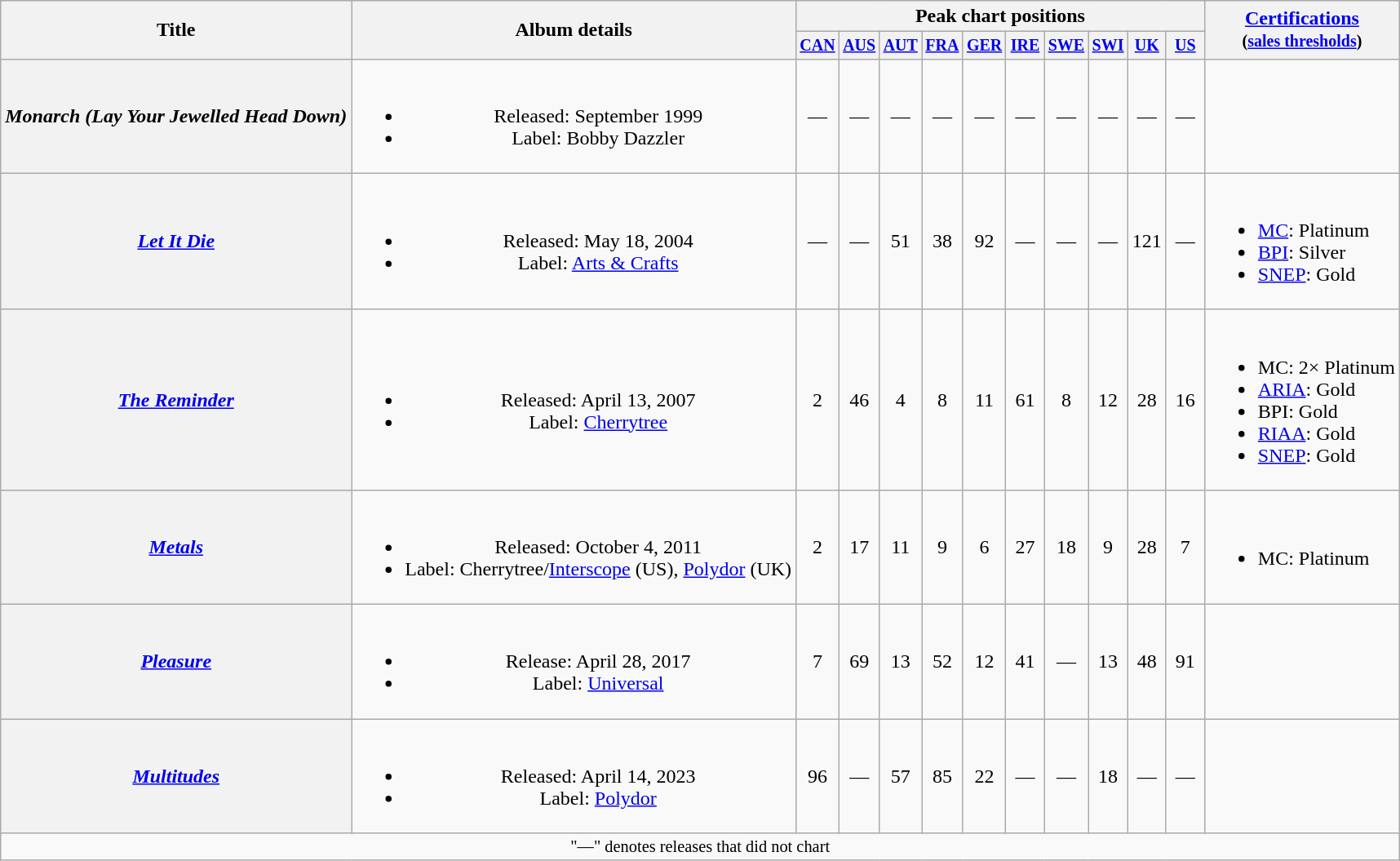<table class="wikitable plainrowheaders" style="text-align:center;">
<tr>
<th rowspan="2">Title</th>
<th rowspan="2">Album details</th>
<th colspan="10">Peak chart positions</th>
<th rowspan="2"><a href='#'>Certifications</a><br><small>(<a href='#'>sales thresholds</a>)</small></th>
</tr>
<tr style="font-size:smaller;">
<th width="25"><a href='#'>CAN</a><br></th>
<th width="25"><a href='#'>AUS</a><br></th>
<th width="25"><a href='#'>AUT</a><br></th>
<th width="25"><a href='#'>FRA</a><br></th>
<th width="25"><a href='#'>GER</a><br></th>
<th width="25"><a href='#'>IRE</a><br></th>
<th width="25"><a href='#'>SWE</a><br></th>
<th width="25"><a href='#'>SWI</a><br></th>
<th width="25"><a href='#'>UK</a><br></th>
<th width="25"><a href='#'>US</a><br></th>
</tr>
<tr>
<th scope="row"><em>Monarch (Lay Your Jewelled Head Down)</em></th>
<td><br><ul><li>Released: September 1999</li><li>Label: Bobby Dazzler</li></ul></td>
<td>—</td>
<td>—</td>
<td>—</td>
<td>—</td>
<td>—</td>
<td>—</td>
<td>—</td>
<td>—</td>
<td>—</td>
<td>—</td>
<td></td>
</tr>
<tr>
<th scope="row"><em><a href='#'>Let It Die</a></em></th>
<td><br><ul><li>Released: May 18, 2004</li><li>Label: <a href='#'>Arts & Crafts</a></li></ul></td>
<td>—</td>
<td>—</td>
<td>51</td>
<td>38</td>
<td>92</td>
<td>—</td>
<td>—</td>
<td>—</td>
<td>121</td>
<td>—</td>
<td align="left"><br><ul><li><a href='#'>MC</a>: Platinum</li><li><a href='#'>BPI</a>: Silver</li><li><a href='#'>SNEP</a>: Gold</li></ul></td>
</tr>
<tr>
<th scope="row"><em><a href='#'>The Reminder</a></em></th>
<td><br><ul><li>Released: April 13, 2007</li><li>Label: <a href='#'>Cherrytree</a></li></ul></td>
<td>2</td>
<td>46</td>
<td>4</td>
<td>8</td>
<td>11</td>
<td>61</td>
<td>8</td>
<td>12</td>
<td>28</td>
<td>16</td>
<td align="left"><br><ul><li>MC: 2× Platinum</li><li><a href='#'>ARIA</a>: Gold</li><li>BPI: Gold </li><li><a href='#'>RIAA</a>: Gold</li><li><a href='#'>SNEP</a>: Gold</li></ul></td>
</tr>
<tr>
<th scope="row"><em><a href='#'>Metals</a></em></th>
<td><br><ul><li>Released: October 4, 2011</li><li>Label: Cherrytree/<a href='#'>Interscope</a> (US), <a href='#'>Polydor</a> (UK)</li></ul></td>
<td>2</td>
<td>17</td>
<td>11</td>
<td>9</td>
<td>6</td>
<td>27</td>
<td>18</td>
<td>9</td>
<td>28</td>
<td>7</td>
<td align="left"><br><ul><li>MC: Platinum</li></ul></td>
</tr>
<tr>
<th scope="row"><em><a href='#'>Pleasure</a></em></th>
<td><br><ul><li>Release: April 28, 2017</li><li>Label: <a href='#'>Universal</a></li></ul></td>
<td>7</td>
<td>69</td>
<td>13</td>
<td>52</td>
<td>12</td>
<td>41</td>
<td>—</td>
<td>13</td>
<td>48</td>
<td>91</td>
<td></td>
</tr>
<tr>
<th scope="row"><em><a href='#'>Multitudes</a></em></th>
<td><br><ul><li>Released: April 14, 2023</li><li>Label: <a href='#'>Polydor</a></li></ul></td>
<td>96</td>
<td>—</td>
<td>57</td>
<td>85</td>
<td>22</td>
<td>—</td>
<td>—</td>
<td>18</td>
<td>—</td>
<td>—</td>
<td></td>
</tr>
<tr>
<td colspan="14" style="font-size:85%">"—" denotes releases that did not chart</td>
</tr>
</table>
